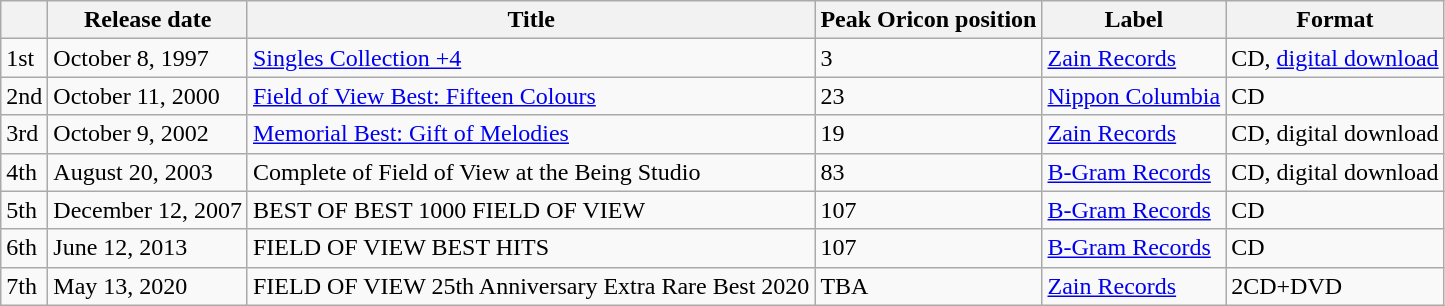<table class="wikitable">
<tr>
<th></th>
<th>Release date</th>
<th>Title</th>
<th>Peak Oricon position</th>
<th>Label</th>
<th>Format</th>
</tr>
<tr>
<td>1st</td>
<td>October 8, 1997</td>
<td><a href='#'>Singles Collection +4</a></td>
<td>3</td>
<td><a href='#'>Zain Records</a></td>
<td>CD, <a href='#'>digital download</a></td>
</tr>
<tr>
<td>2nd</td>
<td>October 11, 2000</td>
<td><a href='#'>Field of View Best: Fifteen Colours</a></td>
<td>23</td>
<td><a href='#'>Nippon Columbia</a></td>
<td>CD</td>
</tr>
<tr>
<td>3rd</td>
<td>October 9, 2002</td>
<td><a href='#'>Memorial Best: Gift of Melodies</a></td>
<td>19</td>
<td><a href='#'>Zain Records</a></td>
<td>CD, digital download</td>
</tr>
<tr>
<td>4th</td>
<td>August 20, 2003</td>
<td>Complete of Field of View at the Being Studio</td>
<td>83</td>
<td><a href='#'>B-Gram Records</a></td>
<td>CD, digital download</td>
</tr>
<tr>
<td>5th</td>
<td>December 12, 2007</td>
<td>BEST OF BEST 1000 FIELD OF VIEW</td>
<td>107</td>
<td><a href='#'>B-Gram Records</a></td>
<td>CD</td>
</tr>
<tr>
<td>6th</td>
<td>June 12, 2013</td>
<td>FIELD OF VIEW BEST HITS</td>
<td>107</td>
<td><a href='#'>B-Gram Records</a></td>
<td>CD</td>
</tr>
<tr>
<td>7th</td>
<td>May 13, 2020</td>
<td>FIELD OF VIEW 25th Anniversary Extra Rare Best 2020</td>
<td>TBA</td>
<td><a href='#'>Zain Records</a></td>
<td>2CD+DVD</td>
</tr>
</table>
